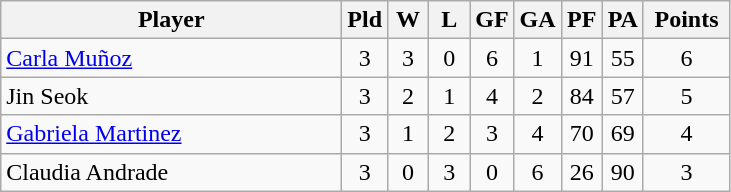<table class=wikitable style="text-align:center">
<tr>
<th width=220>Player</th>
<th width=20>Pld</th>
<th width=20>W</th>
<th width=20>L</th>
<th width=20>GF</th>
<th width=20>GA</th>
<th width=20>PF</th>
<th width=20>PA</th>
<th width=50>Points</th>
</tr>
<tr>
<td align=left> <a href='#'>Carla Muñoz</a></td>
<td>3</td>
<td>3</td>
<td>0</td>
<td>6</td>
<td>1</td>
<td>91</td>
<td>55</td>
<td>6</td>
</tr>
<tr>
<td align=left> Jin Seok</td>
<td>3</td>
<td>2</td>
<td>1</td>
<td>4</td>
<td>2</td>
<td>84</td>
<td>57</td>
<td>5</td>
</tr>
<tr>
<td align=left> <a href='#'>Gabriela Martinez</a></td>
<td>3</td>
<td>1</td>
<td>2</td>
<td>3</td>
<td>4</td>
<td>70</td>
<td>69</td>
<td>4</td>
</tr>
<tr>
<td align=left> Claudia Andrade</td>
<td>3</td>
<td>0</td>
<td>3</td>
<td>0</td>
<td>6</td>
<td>26</td>
<td>90</td>
<td>3</td>
</tr>
</table>
